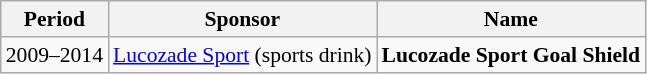<table class="wikitable" style="font-size:90%;">
<tr>
<th>Period</th>
<th>Sponsor</th>
<th>Name</th>
</tr>
<tr>
<td align="center">2009–2014</td>
<td rowspan="1"><a href='#'>Lucozade Sport</a> (sports drink)</td>
<td><strong>Lucozade Sport Goal Shield</strong></td>
</tr>
</table>
